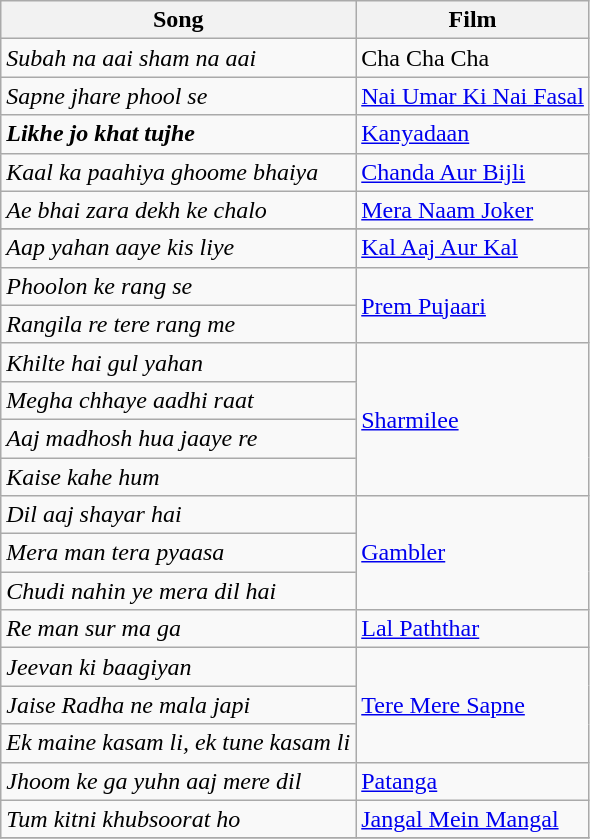<table class="wikitable">
<tr>
<th>Song</th>
<th>Film</th>
</tr>
<tr>
<td><em>Subah na aai sham na aai</em></td>
<td>Cha Cha Cha</td>
</tr>
<tr>
<td><em>Sapne jhare phool se</em></td>
<td><a href='#'>Nai Umar Ki Nai Fasal</a></td>
</tr>
<tr>
<td><strong><em>Likhe jo khat tujhe</em></strong></td>
<td><a href='#'>Kanyadaan</a></td>
</tr>
<tr>
<td><em>Kaal ka paahiya ghoome bhaiya</em></td>
<td><a href='#'>Chanda Aur Bijli</a></td>
</tr>
<tr>
<td><em>Ae bhai zara dekh ke chalo</em></td>
<td><a href='#'>Mera Naam Joker</a></td>
</tr>
<tr>
</tr>
<tr>
<td><em>Aap yahan aaye kis liye</em></td>
<td><a href='#'>Kal Aaj Aur Kal</a></td>
</tr>
<tr>
<td><em>Phoolon ke rang se</em></td>
<td rowspan="2"><a href='#'>Prem Pujaari</a></td>
</tr>
<tr>
<td><em>Rangila re tere rang me</em></td>
</tr>
<tr>
<td><em>Khilte hai gul yahan</em></td>
<td rowspan="4"><a href='#'>Sharmilee</a></td>
</tr>
<tr>
<td><em>Megha chhaye aadhi raat</em></td>
</tr>
<tr>
<td><em>Aaj madhosh hua jaaye re</em></td>
</tr>
<tr>
<td><em>Kaise kahe hum</em></td>
</tr>
<tr>
<td><em>Dil aaj shayar hai</em></td>
<td rowspan="3"><a href='#'>Gambler</a></td>
</tr>
<tr>
<td><em>Mera man tera pyaasa</em></td>
</tr>
<tr>
<td><em>Chudi nahin ye mera dil hai</em></td>
</tr>
<tr>
<td><em>Re man sur ma ga</em></td>
<td><a href='#'>Lal Paththar</a></td>
</tr>
<tr>
<td><em>Jeevan ki baagiyan</em></td>
<td rowspan="3"><a href='#'>Tere Mere Sapne</a></td>
</tr>
<tr>
<td><em>Jaise Radha ne mala japi</em></td>
</tr>
<tr>
<td><em>Ek maine kasam li, ek tune kasam li</em></td>
</tr>
<tr>
<td><em>Jhoom ke ga yuhn aaj mere dil</em></td>
<td><a href='#'>Patanga</a></td>
</tr>
<tr>
<td><em>Tum kitni khubsoorat ho</em></td>
<td><a href='#'>Jangal Mein Mangal</a></td>
</tr>
<tr>
</tr>
</table>
